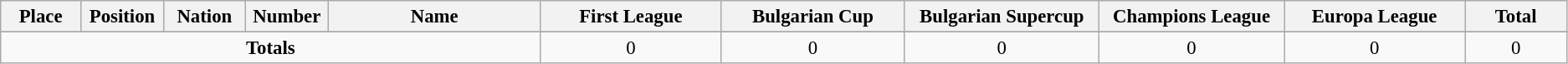<table class="wikitable" style="font-size: 95%; text-align: center;">
<tr>
<th width=60>Place</th>
<th width=60>Position</th>
<th width=60>Nation</th>
<th width=60>Number</th>
<th width=180>Name</th>
<th width=150>First League</th>
<th width=150>Bulgarian Cup</th>
<th width=160>Bulgarian Supercup</th>
<th width=150>Champions League</th>
<th width=150>Europa League</th>
<th width=80>Total</th>
</tr>
<tr>
</tr>
<tr>
<td colspan="5"><strong>Totals</strong></td>
<td>0</td>
<td>0</td>
<td>0</td>
<td>0</td>
<td>0</td>
<td>0</td>
</tr>
</table>
